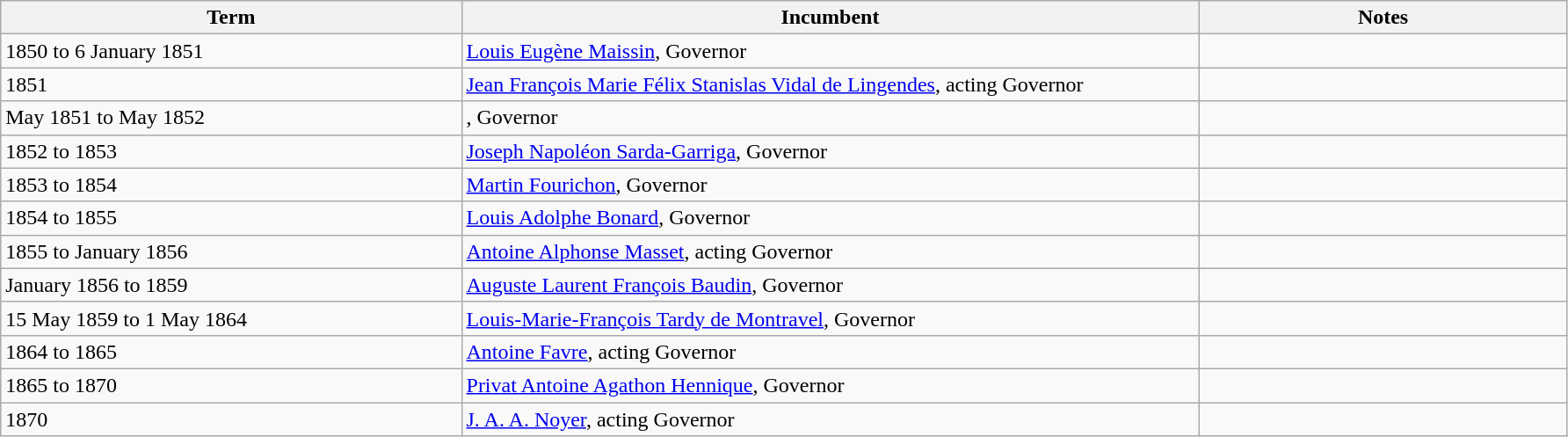<table class="wikitable">
<tr>
<th width="25%" align=left>Term</th>
<th width="40%" align=left>Incumbent</th>
<th width="20%" align=left>Notes</th>
</tr>
<tr>
<td>1850 to 6 January 1851</td>
<td><a href='#'>Louis Eugène Maissin</a>, Governor</td>
<td></td>
</tr>
<tr>
<td>1851</td>
<td><a href='#'>Jean François Marie Félix Stanislas Vidal de Lingendes</a>, acting Governor</td>
<td></td>
</tr>
<tr>
<td>May 1851 to May 1852</td>
<td>, Governor</td>
<td></td>
</tr>
<tr>
<td>1852 to 1853</td>
<td><a href='#'>Joseph Napoléon Sarda-Garriga</a>, Governor</td>
<td></td>
</tr>
<tr>
<td>1853 to 1854</td>
<td><a href='#'>Martin Fourichon</a>, Governor</td>
<td></td>
</tr>
<tr>
<td>1854 to 1855</td>
<td><a href='#'>Louis Adolphe Bonard</a>, Governor</td>
<td></td>
</tr>
<tr>
<td>1855 to January 1856</td>
<td><a href='#'>Antoine Alphonse Masset</a>, acting Governor</td>
<td></td>
</tr>
<tr>
<td>January 1856 to 1859</td>
<td><a href='#'>Auguste Laurent François Baudin</a>, Governor</td>
<td></td>
</tr>
<tr>
<td>15 May 1859 to 1 May 1864</td>
<td><a href='#'>Louis-Marie-François Tardy de Montravel</a>, Governor</td>
<td></td>
</tr>
<tr>
<td>1864 to 1865</td>
<td><a href='#'>Antoine Favre</a>, acting Governor</td>
<td></td>
</tr>
<tr>
<td>1865 to 1870</td>
<td><a href='#'>Privat Antoine Agathon Hennique</a>, Governor</td>
<td></td>
</tr>
<tr>
<td>1870</td>
<td><a href='#'>J. A. A. Noyer</a>, acting Governor</td>
<td></td>
</tr>
</table>
